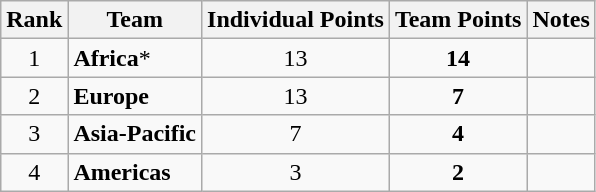<table class="wikitable sortable" style="text-align:center">
<tr>
<th>Rank</th>
<th>Team</th>
<th>Individual Points</th>
<th>Team Points</th>
<th>Notes</th>
</tr>
<tr>
<td>1</td>
<td align="left"><strong>Africa</strong>*</td>
<td>13</td>
<td><strong>14</strong></td>
<td></td>
</tr>
<tr>
<td>2</td>
<td align="left"><strong>Europe</strong></td>
<td>13</td>
<td><strong>7</strong></td>
<td></td>
</tr>
<tr>
<td>3</td>
<td align="left"><strong>Asia-Pacific</strong></td>
<td>7</td>
<td><strong>4</strong></td>
<td></td>
</tr>
<tr>
<td>4</td>
<td align="left"><strong>Americas</strong></td>
<td>3</td>
<td><strong>2</strong></td>
<td></td>
</tr>
</table>
